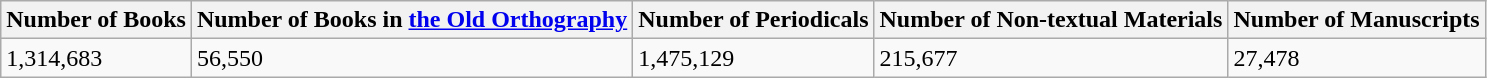<table class="wikitable">
<tr>
<th>Number of Books</th>
<th>Number of Books in <a href='#'>the Old Orthography</a></th>
<th>Number of Periodicals</th>
<th>Number of Non-textual Materials</th>
<th>Number of Manuscripts</th>
</tr>
<tr>
<td>1,314,683</td>
<td>56,550</td>
<td>1,475,129</td>
<td>215,677</td>
<td>27,478</td>
</tr>
</table>
